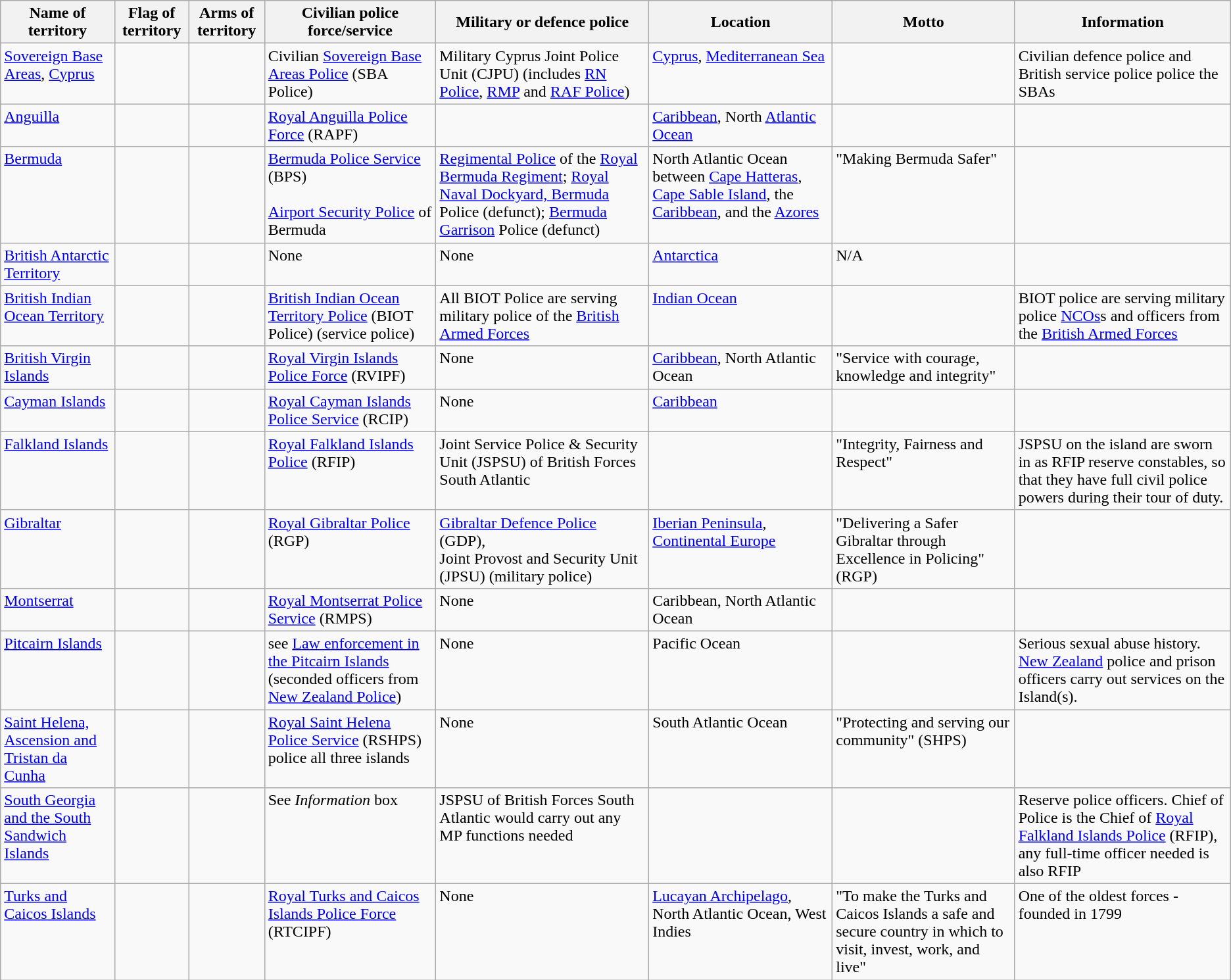<table class="wikitable sortable">
<tr>
<th>Name of territory</th>
<th class="unsortable">Flag of territory</th>
<th class="unsortable">Arms of territory</th>
<th>Civilian police force/service</th>
<th>Military or defence police</th>
<th>Location</th>
<th class="unsortable">Motto</th>
<th>Information</th>
</tr>
<tr valign="top">
<td><a href='#'>Sovereign Base Areas</a>, <a href='#'>Cyprus</a></td>
<td></td>
<td></td>
<td> Civilian <a href='#'>Sovereign Base Areas Police</a> (SBA Police)</td>
<td>Military Cyprus Joint Police Unit (CJPU) (includes  <a href='#'>RN Police</a>,  <a href='#'>RMP</a> and  <a href='#'>RAF Police</a>)</td>
<td><a href='#'>Cyprus</a>, <a href='#'>Mediterranean Sea</a></td>
<td></td>
<td>Civilian defence police and British service police police the SBAs</td>
</tr>
<tr valign="top">
<td><a href='#'>Anguilla</a></td>
<td></td>
<td></td>
<td> <a href='#'>Royal Anguilla Police Force</a> (RAPF)</td>
<td></td>
<td><a href='#'>Caribbean</a>, North <a href='#'>Atlantic Ocean</a></td>
<td></td>
<td></td>
</tr>
<tr valign="top">
<td><a href='#'>Bermuda</a></td>
<td></td>
<td></td>
<td> <a href='#'>Bermuda Police Service</a> (BPS) <br><br> <a href='#'>Airport Security Police</a> of Bermuda<br></td>
<td> <a href='#'>Regimental Police</a> of the <a href='#'>Royal Bermuda Regiment</a>; <a href='#'>Royal Naval Dockyard, Bermuda</a> Police (defunct); <a href='#'>Bermuda Garrison</a> Police (defunct)</td>
<td>North Atlantic Ocean between <a href='#'>Cape Hatteras</a>, <a href='#'>Cape Sable Island</a>, the <a href='#'>Caribbean</a>, and the <a href='#'>Azores</a></td>
<td>"Making Bermuda Safer"</td>
<td></td>
</tr>
<tr valign="top">
<td><a href='#'>British Antarctic Territory</a></td>
<td></td>
<td></td>
<td>None</td>
<td>None</td>
<td><a href='#'>Antarctica</a></td>
<td>N/A</td>
<td></td>
</tr>
<tr valign="top">
<td><a href='#'>British Indian Ocean Territory</a></td>
<td></td>
<td></td>
<td> <a href='#'>British Indian Ocean Territory Police</a> (BIOT Police) (service police)</td>
<td>All BIOT Police are serving military police of the <a href='#'>British Armed Forces</a></td>
<td><a href='#'>Indian Ocean</a></td>
<td></td>
<td>BIOT police are serving military police <a href='#'>NCOs</a>s and officers from the <a href='#'>British Armed Forces</a></td>
</tr>
<tr valign="top">
<td><a href='#'>British Virgin Islands</a></td>
<td></td>
<td></td>
<td><a href='#'>Royal Virgin Islands Police Force</a> (RVIPF)</td>
<td>None</td>
<td><a href='#'>Caribbean</a>, North Atlantic Ocean</td>
<td>"Service with courage, knowledge and integrity"</td>
<td></td>
</tr>
<tr valign="top">
<td><a href='#'>Cayman Islands</a></td>
<td></td>
<td></td>
<td><a href='#'>Royal Cayman Islands Police Service</a> (RCIP)</td>
<td>None</td>
<td><a href='#'>Caribbean</a></td>
<td></td>
<td></td>
</tr>
<tr valign="top">
<td><a href='#'>Falkland Islands</a></td>
<td></td>
<td></td>
<td><a href='#'>Royal Falkland Islands Police</a> (RFIP)</td>
<td> Joint Service Police & Security Unit (JSPSU) of British Forces South Atlantic</td>
<td></td>
<td>"Integrity, Fairness and Respect"</td>
<td>JSPSU on the island are sworn in as RFIP reserve constables, so that they have full civil police powers during their tour of duty.</td>
</tr>
<tr valign="top">
<td><a href='#'>Gibraltar</a></td>
<td></td>
<td></td>
<td><a href='#'>Royal Gibraltar Police</a>  (RGP)</td>
<td><a href='#'>Gibraltar Defence Police</a> (GDP),<br> Joint Provost and Security Unit (JPSU) (military police)</td>
<td><a href='#'>Iberian Peninsula</a>, <a href='#'>Continental Europe</a></td>
<td>"Delivering a Safer Gibraltar through Excellence in Policing" (RGP)</td>
<td></td>
</tr>
<tr valign="top">
<td><a href='#'>Montserrat</a></td>
<td></td>
<td></td>
<td><a href='#'>Royal Montserrat Police Service</a> (RMPS)</td>
<td>None</td>
<td>Caribbean, North Atlantic Ocean</td>
<td></td>
<td></td>
</tr>
<tr valign="top">
<td><a href='#'>Pitcairn Islands</a></td>
<td></td>
<td></td>
<td>see <a href='#'>Law enforcement in the Pitcairn Islands</a> (seconded officers from <a href='#'>New Zealand Police</a>)</td>
<td>None</td>
<td>Pacific Ocean</td>
<td></td>
<td>Serious sexual abuse history. <a href='#'>New Zealand</a> police and prison officers carry out services on the Island(s).</td>
</tr>
<tr valign="top">
<td><a href='#'>Saint Helena, Ascension and Tristan da Cunha</a></td>
<td><br>
</td>
<td><br>
</td>
<td> <a href='#'>Royal Saint Helena Police Service</a> (RSHPS) police all three islands</td>
<td>None</td>
<td>South Atlantic Ocean</td>
<td>"Protecting and serving our community" (SHPS)</td>
<td></td>
</tr>
<tr valign="top">
<td><a href='#'>South Georgia and the South Sandwich Islands</a></td>
<td></td>
<td></td>
<td>See <em>Information</em> box</td>
<td>JSPSU of British Forces South Atlantic would carry out any MP functions needed</td>
<td></td>
<td></td>
<td>Reserve police officers. Chief of Police is the Chief of <a href='#'>Royal Falkland Islands Police</a> (RFIP), any full-time officer needed is also RFIP</td>
</tr>
<tr valign="top">
<td><a href='#'>Turks and Caicos Islands</a></td>
<td></td>
<td></td>
<td><a href='#'>Royal Turks and Caicos Islands Police Force</a> (RTCIPF)</td>
<td>None</td>
<td><a href='#'>Lucayan Archipelago</a>, North Atlantic Ocean, West Indies</td>
<td>"To make the Turks and Caicos Islands a safe and secure country in which to visit, invest, work, and live"</td>
<td>One of the oldest forces - founded in 1799</td>
</tr>
</table>
